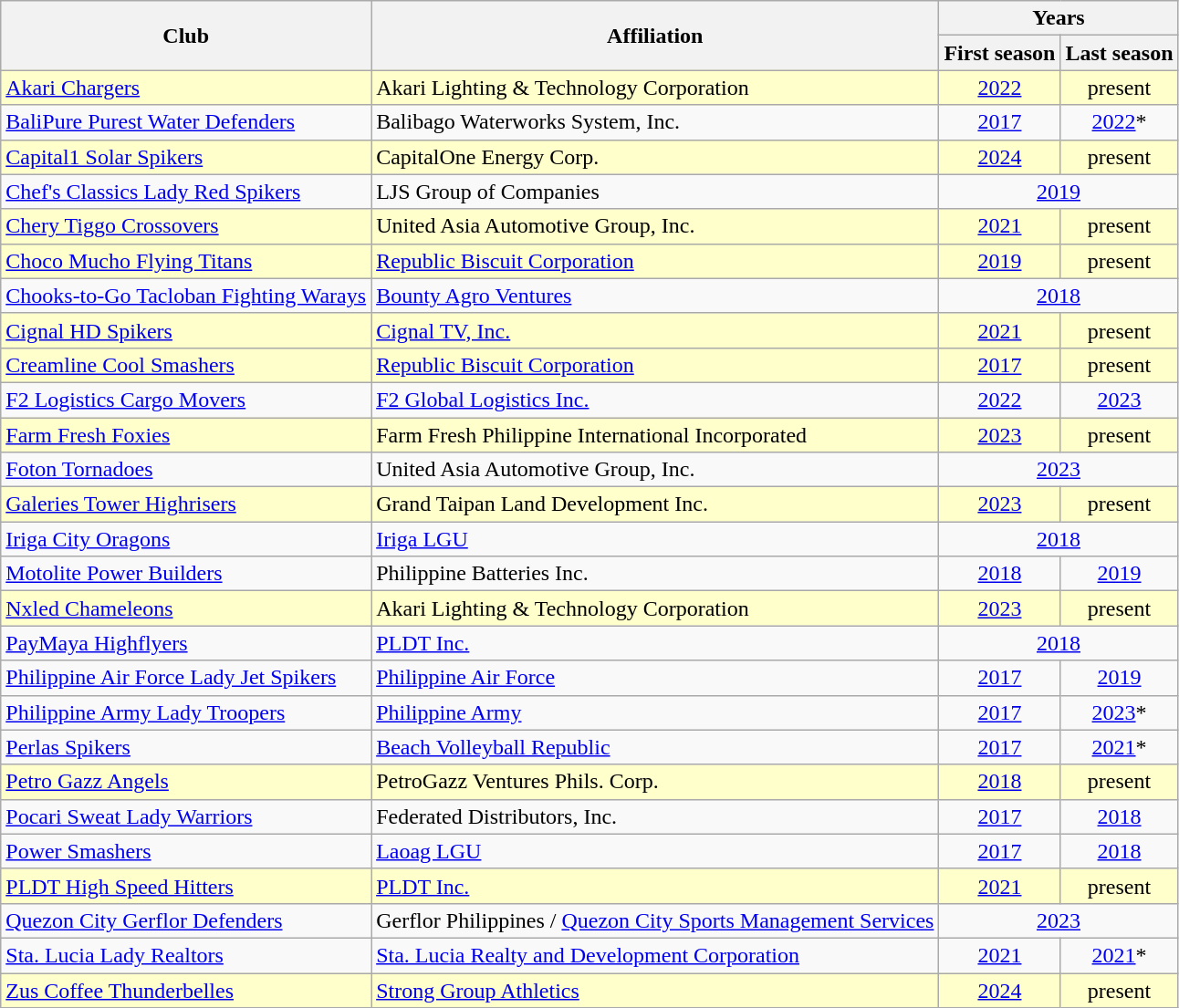<table class="wikitable sortable">
<tr>
<th rowspan="2">Club</th>
<th rowspan="2">Affiliation</th>
<th colspan="2">Years</th>
</tr>
<tr>
<th>First season</th>
<th>Last season</th>
</tr>
<tr bgcolor=#ffc>
<td><a href='#'>Akari Chargers</a></td>
<td>Akari Lighting & Technology Corporation</td>
<td style="text-align:center"><a href='#'>2022</a></td>
<td style="text-align:center">present</td>
</tr>
<tr>
<td><a href='#'>BaliPure Purest Water Defenders</a></td>
<td>Balibago Waterworks System, Inc.</td>
<td style="text-align:center"><a href='#'>2017</a></td>
<td style="text-align:center"><a href='#'>2022</a>*</td>
</tr>
<tr bgcolor=#ffc>
<td><a href='#'>Capital1 Solar Spikers</a></td>
<td>CapitalOne Energy Corp.</td>
<td style="text-align:center"><a href='#'>2024</a></td>
<td style="text-align:center">present</td>
</tr>
<tr>
<td><a href='#'>Chef's Classics Lady Red Spikers</a></td>
<td>LJS Group of Companies</td>
<td style="text-align:center" colspan="2"><a href='#'>2019</a></td>
</tr>
<tr bgcolor=#ffc>
<td><a href='#'>Chery Tiggo Crossovers</a></td>
<td>United Asia Automotive Group, Inc.</td>
<td style="text-align:center"><a href='#'>2021</a></td>
<td style="text-align:center">present</td>
</tr>
<tr bgcolor=#ffc>
<td><a href='#'>Choco Mucho Flying Titans</a></td>
<td><a href='#'>Republic Biscuit Corporation</a></td>
<td style="text-align:center"><a href='#'>2019</a></td>
<td style="text-align:center">present</td>
</tr>
<tr>
<td><a href='#'>Chooks-to-Go Tacloban Fighting Warays</a></td>
<td><a href='#'>Bounty Agro Ventures</a></td>
<td style="text-align:center" colspan="2"><a href='#'>2018</a></td>
</tr>
<tr bgcolor=#ffc>
<td><a href='#'>Cignal HD Spikers</a></td>
<td><a href='#'>Cignal TV, Inc.</a></td>
<td style="text-align:center"><a href='#'>2021</a></td>
<td style="text-align:center">present</td>
</tr>
<tr bgcolor=#ffc>
<td><a href='#'>Creamline Cool Smashers</a></td>
<td><a href='#'>Republic Biscuit Corporation</a></td>
<td style="text-align:center"><a href='#'>2017</a></td>
<td style="text-align:center">present</td>
</tr>
<tr>
<td><a href='#'>F2 Logistics Cargo Movers</a></td>
<td><a href='#'>F2 Global Logistics Inc.</a></td>
<td style="text-align:center"><a href='#'>2022</a></td>
<td style="text-align:center"><a href='#'>2023</a></td>
</tr>
<tr bgcolor=#ffc>
<td><a href='#'>Farm Fresh Foxies</a></td>
<td>Farm Fresh Philippine International Incorporated</td>
<td style="text-align:center"><a href='#'>2023</a></td>
<td style="text-align:center">present</td>
</tr>
<tr>
<td><a href='#'>Foton Tornadoes</a></td>
<td>United Asia Automotive Group, Inc.</td>
<td style="text-align:center" colspan="2"><a href='#'>2023</a></td>
</tr>
<tr bgcolor=#ffc>
<td><a href='#'>Galeries Tower Highrisers</a></td>
<td>Grand Taipan Land Development Inc.</td>
<td style="text-align:center"><a href='#'>2023</a></td>
<td style="text-align:center">present</td>
</tr>
<tr>
<td><a href='#'>Iriga City Oragons</a></td>
<td><a href='#'>Iriga LGU</a></td>
<td style="text-align:center" colspan="2"><a href='#'>2018</a></td>
</tr>
<tr>
<td><a href='#'>Motolite Power Builders</a></td>
<td>Philippine Batteries Inc.</td>
<td style="text-align:center"><a href='#'>2018</a></td>
<td style="text-align:center"><a href='#'>2019</a></td>
</tr>
<tr bgcolor=#ffc>
<td><a href='#'>Nxled Chameleons</a></td>
<td>Akari Lighting & Technology Corporation</td>
<td style="text-align:center"><a href='#'>2023</a></td>
<td style="text-align:center">present</td>
</tr>
<tr>
<td><a href='#'>PayMaya Highflyers</a></td>
<td><a href='#'>PLDT Inc.</a></td>
<td style="text-align:center" colspan="2"><a href='#'>2018</a></td>
</tr>
<tr>
<td><a href='#'>Philippine Air Force Lady Jet Spikers</a></td>
<td><a href='#'>Philippine Air Force</a></td>
<td style="text-align:center"><a href='#'>2017</a></td>
<td style="text-align:center"><a href='#'>2019</a></td>
</tr>
<tr>
<td><a href='#'>Philippine Army Lady Troopers</a></td>
<td><a href='#'>Philippine Army</a></td>
<td style="text-align:center"><a href='#'>2017</a></td>
<td style="text-align:center"><a href='#'>2023</a>*</td>
</tr>
<tr>
<td><a href='#'>Perlas Spikers</a></td>
<td><a href='#'>Beach Volleyball Republic</a></td>
<td style="text-align:center"><a href='#'>2017</a></td>
<td style="text-align:center"><a href='#'>2021</a>*</td>
</tr>
<tr bgcolor=#ffc>
<td><a href='#'>Petro Gazz Angels</a></td>
<td>PetroGazz Ventures Phils. Corp.</td>
<td style="text-align:center"><a href='#'>2018</a></td>
<td style="text-align:center">present</td>
</tr>
<tr>
<td><a href='#'>Pocari Sweat Lady Warriors</a></td>
<td>Federated Distributors, Inc.</td>
<td style="text-align:center"><a href='#'>2017</a></td>
<td style="text-align:center"><a href='#'>2018</a></td>
</tr>
<tr>
<td><a href='#'>Power Smashers</a></td>
<td><a href='#'>Laoag LGU</a></td>
<td style="text-align:center"><a href='#'>2017</a></td>
<td style="text-align:center"><a href='#'>2018</a></td>
</tr>
<tr bgcolor=#ffc>
<td><a href='#'>PLDT High Speed Hitters</a></td>
<td><a href='#'>PLDT Inc.</a></td>
<td style="text-align:center"><a href='#'>2021</a></td>
<td style="text-align:center">present</td>
</tr>
<tr>
<td><a href='#'>Quezon City Gerflor Defenders</a></td>
<td>Gerflor Philippines / <a href='#'>Quezon City Sports Management Services</a></td>
<td style="text-align:center" colspan="2"><a href='#'>2023</a></td>
</tr>
<tr>
<td><a href='#'>Sta. Lucia Lady Realtors</a></td>
<td><a href='#'>Sta. Lucia Realty and Development Corporation</a></td>
<td style="text-align:center"><a href='#'>2021</a></td>
<td style="text-align:center"><a href='#'>2021</a>*</td>
</tr>
<tr bgcolor=#ffc>
<td><a href='#'>Zus Coffee Thunderbelles</a></td>
<td><a href='#'>Strong Group Athletics</a></td>
<td style="text-align:center"><a href='#'>2024</a></td>
<td style="text-align:center">present</td>
</tr>
</table>
